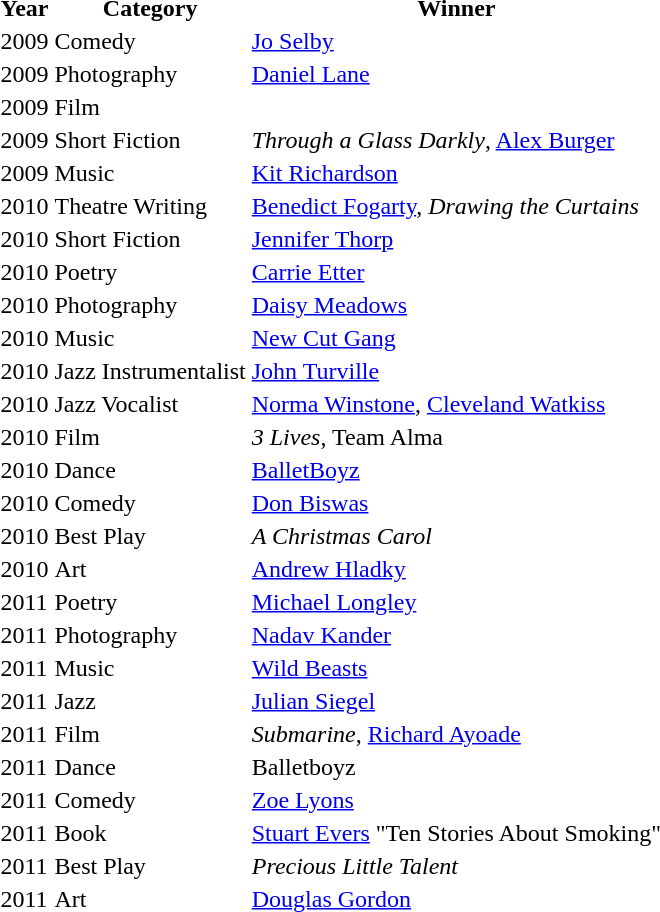<table class="sortable">
<tr>
<th>Year</th>
<th>Category</th>
<th>Winner</th>
</tr>
<tr>
<td>2009</td>
<td>Comedy</td>
<td><a href='#'>Jo Selby</a></td>
<td></td>
</tr>
<tr>
<td>2009</td>
<td>Photography</td>
<td><a href='#'>Daniel Lane</a></td>
<td></td>
</tr>
<tr>
<td>2009</td>
<td>Film</td>
<td></td>
<td></td>
</tr>
<tr>
<td>2009</td>
<td>Short Fiction</td>
<td><em>Through a Glass Darkly</em>, <a href='#'>Alex Burger</a></td>
<td></td>
</tr>
<tr>
<td>2009</td>
<td>Music</td>
<td><a href='#'>Kit Richardson</a></td>
<td></td>
</tr>
<tr>
<td>2010</td>
<td>Theatre Writing</td>
<td><a href='#'>Benedict Fogarty</a>, <em>Drawing the Curtains</em></td>
<td></td>
</tr>
<tr>
<td>2010</td>
<td>Short Fiction</td>
<td><a href='#'>Jennifer Thorp</a></td>
<td></td>
</tr>
<tr>
<td>2010</td>
<td>Poetry</td>
<td><a href='#'>Carrie Etter</a></td>
<td></td>
</tr>
<tr>
<td>2010</td>
<td>Photography</td>
<td><a href='#'>Daisy Meadows</a></td>
<td></td>
</tr>
<tr>
<td>2010</td>
<td>Music</td>
<td><a href='#'>New Cut Gang</a></td>
<td></td>
</tr>
<tr>
<td>2010</td>
<td>Jazz Instrumentalist</td>
<td><a href='#'>John Turville</a></td>
<td></td>
</tr>
<tr>
<td>2010</td>
<td>Jazz Vocalist</td>
<td><a href='#'>Norma Winstone</a>, <a href='#'>Cleveland Watkiss</a></td>
<td></td>
</tr>
<tr>
<td>2010</td>
<td>Film</td>
<td><em>3 Lives</em>, Team Alma</td>
<td></td>
</tr>
<tr>
<td>2010</td>
<td>Dance</td>
<td><a href='#'>BalletBoyz</a></td>
<td></td>
</tr>
<tr>
<td>2010</td>
<td>Comedy</td>
<td><a href='#'>Don Biswas</a></td>
<td></td>
</tr>
<tr>
<td>2010</td>
<td>Best Play</td>
<td><em>A Christmas Carol</em></td>
<td></td>
</tr>
<tr>
<td>2010</td>
<td>Art</td>
<td><a href='#'>Andrew Hladky</a></td>
<td></td>
</tr>
<tr>
<td>2011</td>
<td>Poetry</td>
<td><a href='#'>Michael Longley</a></td>
<td></td>
</tr>
<tr>
<td>2011</td>
<td>Photography</td>
<td><a href='#'>Nadav Kander</a></td>
<td></td>
</tr>
<tr>
<td>2011</td>
<td>Music</td>
<td><a href='#'>Wild Beasts</a></td>
<td></td>
</tr>
<tr>
<td>2011</td>
<td>Jazz</td>
<td><a href='#'>Julian Siegel</a></td>
<td></td>
</tr>
<tr>
<td>2011</td>
<td>Film</td>
<td><em>Submarine</em>, <a href='#'>Richard Ayoade</a></td>
<td></td>
</tr>
<tr>
<td>2011</td>
<td>Dance</td>
<td>Balletboyz</td>
<td></td>
</tr>
<tr>
<td>2011</td>
<td>Comedy</td>
<td><a href='#'>Zoe Lyons</a></td>
<td></td>
</tr>
<tr>
<td>2011</td>
<td>Book</td>
<td><a href='#'>Stuart Evers</a> "Ten Stories About Smoking"</td>
<td></td>
</tr>
<tr>
<td>2011</td>
<td>Best Play</td>
<td><em> Precious Little Talent</em></td>
<td></td>
</tr>
<tr>
<td>2011</td>
<td>Art</td>
<td><a href='#'>Douglas Gordon</a></td>
<td></td>
</tr>
</table>
